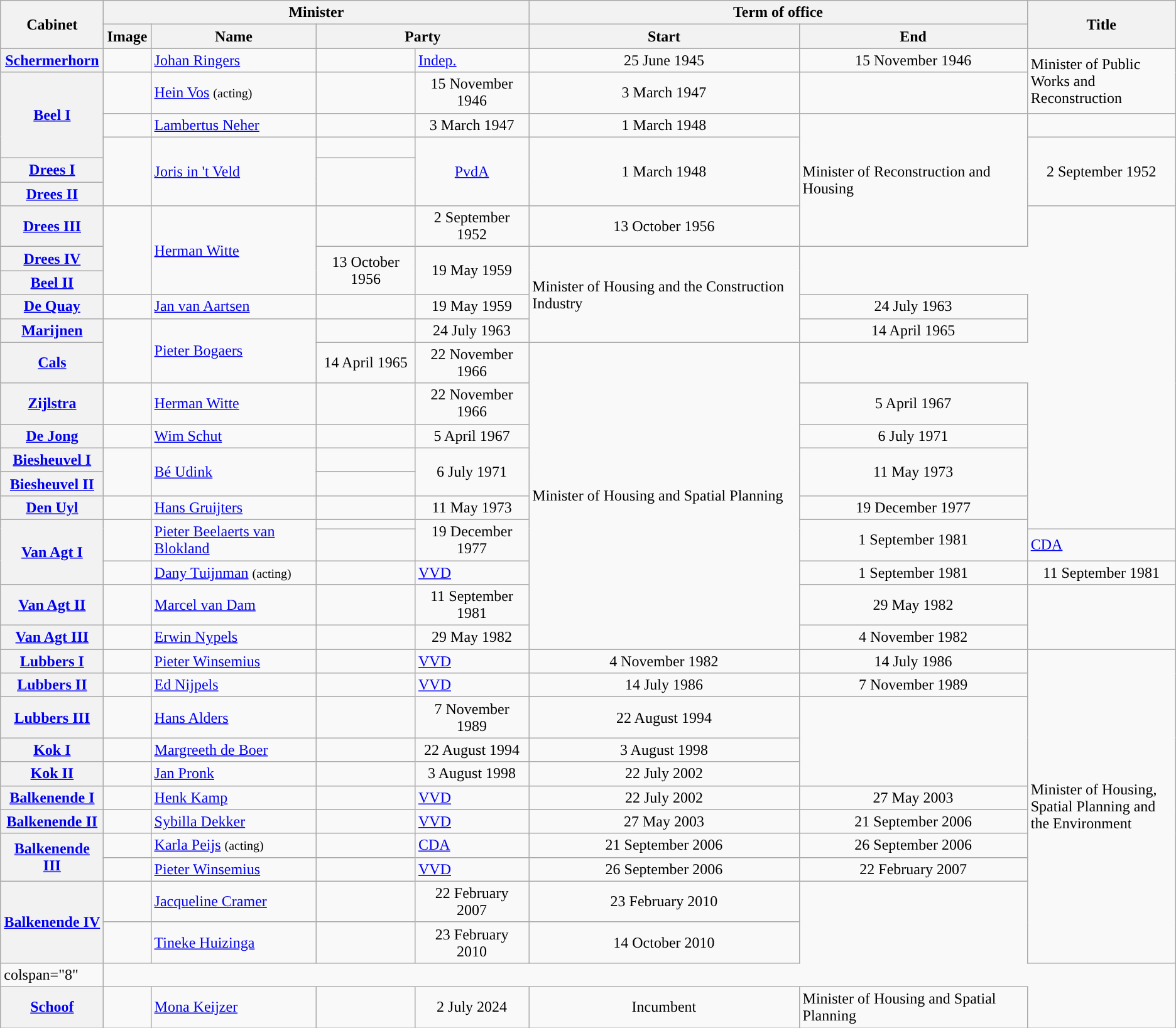<table class="wikitable plainrowheaders">
<tr>
<th rowspan="2">Cabinet</th>
<th colspan="4">Minister</th>
<th colspan="2">Term of office</th>
<th rowspan="2" width="150px">Title</th>
</tr>
<tr>
<th width="1px">Image</th>
<th>Name</th>
<th colspan="2">Party</th>
<th>Start</th>
<th>End</th>
</tr>
<tr>
<th scope="row"><a href='#'>Schermerhorn</a></th>
<td rowspan="2"></td>
<td rowspan="2"><a href='#'>Johan Ringers</a></td>
<td rowspan="2" style="background:"></td>
<td rowspan="2"><a href='#'>Indep.</a></td>
<td rowspan="2" style="text-align:center">25 June 1945</td>
<td rowspan="2" style="text-align:center">15 November 1946</td>
<td rowspan="3">Minister of Public Works and Reconstruction</td>
</tr>
<tr>
<th scope="row" rowspan="4"><a href='#'>Beel I</a></th>
</tr>
<tr>
<td></td>
<td><a href='#'>Hein Vos</a> <small>(acting)</small></td>
<td></td>
<td style="text-align:center">15 November 1946</td>
<td style="text-align:center">3 March 1947</td>
</tr>
<tr>
<td></td>
<td><a href='#'>Lambertus Neher</a></td>
<td></td>
<td style="text-align:center">3 March 1947</td>
<td style="text-align:center">1 March 1948</td>
<td rowspan="5">Minister of Reconstruction and Housing</td>
</tr>
<tr>
<td rowspan="3"></td>
<td rowspan="3"><a href='#'>Joris in 't Veld</a></td>
<td height="15px" style="background:"></td>
<td rowspan="3" style="text-align:center"><a href='#'>PvdA</a></td>
<td rowspan="3" style="text-align:center">1 March 1948</td>
<td rowspan="3" style="text-align:center">2 September 1952</td>
</tr>
<tr>
<th scope="row"><a href='#'>Drees I</a></th>
<td rowspan="2" style="background:"></td>
</tr>
<tr>
<th scope="row"><a href='#'>Drees II</a></th>
</tr>
<tr>
<th scope="row"><a href='#'>Drees III</a></th>
<td rowspan="3"></td>
<td rowspan="3"><a href='#'>Herman Witte</a></td>
<td></td>
<td style="text-align:center">2 September 1952</td>
<td style="text-align:center">13 October 1956</td>
</tr>
<tr>
<th scope="row"><a href='#'>Drees IV</a></th>
<td rowspan="2" style="text-align:center">13 October 1956</td>
<td rowspan="2" style="text-align:center">19 May 1959</td>
<td rowspan="4">Minister of Housing and the Construction Industry</td>
</tr>
<tr>
<th scope="row"><a href='#'>Beel II</a></th>
</tr>
<tr>
<th scope="row"><a href='#'>De Quay</a></th>
<td></td>
<td><a href='#'>Jan van Aartsen</a></td>
<td></td>
<td style="text-align:center">19 May 1959</td>
<td style="text-align:center">24 July 1963</td>
</tr>
<tr>
<th scope="row"><a href='#'>Marijnen</a></th>
<td rowspan="2"></td>
<td rowspan="2"><a href='#'>Pieter Bogaers</a></td>
<td></td>
<td style="text-align:center">24 July 1963</td>
<td style="text-align:center">14 April 1965</td>
</tr>
<tr>
<th scope="row"><a href='#'>Cals</a></th>
<td style="text-align:center">14 April 1965</td>
<td style="text-align:center">22 November 1966</td>
<td rowspan="11">Minister of Housing and Spatial Planning</td>
</tr>
<tr>
<th scope="row"><a href='#'>Zijlstra</a></th>
<td></td>
<td><a href='#'>Herman Witte</a></td>
<td></td>
<td style="text-align:center">22 November 1966</td>
<td style="text-align:center">5 April 1967</td>
</tr>
<tr>
<th scope="row"><a href='#'>De Jong</a></th>
<td></td>
<td><a href='#'>Wim Schut</a></td>
<td></td>
<td style="text-align:center">5 April 1967</td>
<td style="text-align:center">6 July 1971</td>
</tr>
<tr>
<th scope="row"><a href='#'>Biesheuvel I</a></th>
<td rowspan="2"></td>
<td rowspan="2"><a href='#'>Bé Udink</a></td>
<td></td>
<td rowspan="2" style="text-align:center">6 July 1971</td>
<td rowspan="2" style="text-align:center">11 May 1973</td>
</tr>
<tr>
<th scope="row"><a href='#'>Biesheuvel II</a></th>
</tr>
<tr>
<th scope="row"><a href='#'>Den Uyl</a></th>
<td></td>
<td><a href='#'>Hans Gruijters</a></td>
<td></td>
<td style="text-align:center">11 May 1973</td>
<td style="text-align:center">19 December 1977</td>
</tr>
<tr>
<th scope="row" rowspan="3"><a href='#'>Van Agt I</a></th>
<td rowspan="2"></td>
<td rowspan="2"><a href='#'>Pieter Beelaerts van Blokland</a></td>
<td></td>
<td rowspan="2" style="text-align:center">19 December 1977</td>
<td style="text-align:center" rowspan="2">1 September 1981</td>
</tr>
<tr>
<td style="background:"></td>
<td><a href='#'>CDA</a></td>
</tr>
<tr>
<td></td>
<td><a href='#'>Dany Tuijnman</a> <small>(acting)</small></td>
<td style="background:"></td>
<td><a href='#'>VVD</a></td>
<td style="text-align:center">1 September 1981</td>
<td style="text-align:center">11 September 1981</td>
</tr>
<tr>
<th scope="row"><a href='#'>Van Agt II</a></th>
<td></td>
<td><a href='#'>Marcel van Dam</a></td>
<td></td>
<td style="text-align:center">11 September 1981</td>
<td style="text-align:center">29 May 1982</td>
</tr>
<tr>
<th scope="row"><a href='#'>Van Agt III</a></th>
<td></td>
<td><a href='#'>Erwin Nypels</a></td>
<td></td>
<td style="text-align:center">29 May 1982</td>
<td style="text-align:center">4 November 1982</td>
</tr>
<tr>
<th scope="row"><a href='#'>Lubbers I</a></th>
<td></td>
<td><a href='#'>Pieter Winsemius</a></td>
<td style="background:"></td>
<td><a href='#'>VVD</a></td>
<td style="text-align:center">4 November 1982</td>
<td style="text-align:center">14 July 1986</td>
<td rowspan="12">Minister of Housing, Spatial Planning and the Environment</td>
</tr>
<tr>
<th scope="row"><a href='#'>Lubbers II</a></th>
<td></td>
<td><a href='#'>Ed Nijpels</a></td>
<td style="background:"></td>
<td><a href='#'>VVD</a></td>
<td style="text-align:center">14 July 1986</td>
<td style="text-align:center">7 November 1989</td>
</tr>
<tr>
<th scope="row"><a href='#'>Lubbers III</a></th>
<td></td>
<td><a href='#'>Hans Alders</a></td>
<td></td>
<td style="text-align:center">7 November 1989</td>
<td style="text-align:center">22 August 1994</td>
</tr>
<tr>
<th scope="row"><a href='#'>Kok I</a></th>
<td></td>
<td><a href='#'>Margreeth de Boer</a></td>
<td></td>
<td style="text-align:center">22 August 1994</td>
<td style="text-align:center">3 August 1998</td>
</tr>
<tr>
<th scope="row"><a href='#'>Kok II</a></th>
<td></td>
<td><a href='#'>Jan Pronk</a></td>
<td></td>
<td style="text-align:center">3 August 1998</td>
<td style="text-align:center">22 July 2002</td>
</tr>
<tr>
<th scope="row"><a href='#'>Balkenende I</a></th>
<td></td>
<td><a href='#'>Henk Kamp</a></td>
<td style="background:"></td>
<td><a href='#'>VVD</a></td>
<td style="text-align:center">22 July 2002</td>
<td style="text-align:center">27 May 2003</td>
</tr>
<tr>
<th scope="row"><a href='#'>Balkenende II</a></th>
<td rowspan="2"></td>
<td rowspan="2"><a href='#'>Sybilla Dekker</a></td>
<td rowspan="2" style="background:"></td>
<td rowspan="2"><a href='#'>VVD</a></td>
<td rowspan="2" style="text-align:center">27 May 2003</td>
<td rowspan="2" style="text-align:center">21 September 2006</td>
</tr>
<tr>
<th rowspan="3" scope="row"><a href='#'>Balkenende III</a></th>
</tr>
<tr>
<td></td>
<td><a href='#'>Karla Peijs</a> <small>(acting)</small></td>
<td style="background:"></td>
<td><a href='#'>CDA</a></td>
<td style="text-align:center">21 September 2006</td>
<td style="text-align:center">26 September 2006</td>
</tr>
<tr>
<td></td>
<td><a href='#'>Pieter Winsemius</a></td>
<td style="background:"></td>
<td><a href='#'>VVD</a></td>
<td style="text-align:center">26 September 2006</td>
<td style="text-align:center">22 February 2007</td>
</tr>
<tr>
<th rowspan="2" scope="row"><a href='#'>Balkenende IV</a></th>
<td></td>
<td><a href='#'>Jacqueline Cramer</a></td>
<td></td>
<td style="text-align:center">22 February 2007</td>
<td style="text-align:center">23 February 2010</td>
</tr>
<tr>
<td></td>
<td><a href='#'>Tineke Huizinga</a></td>
<td></td>
<td style="text-align:center">23 February 2010</td>
<td style="text-align:center">14 October 2010</td>
</tr>
<tr>
<td>colspan="8" </td>
</tr>
<tr>
<th scope="row"><a href='#'>Schoof</a></th>
<td></td>
<td><a href='#'>Mona Keijzer</a></td>
<td></td>
<td style="text-align:center">2 July 2024</td>
<td style="text-align:center">Incumbent</td>
<td>Minister of Housing and Spatial Planning</td>
</tr>
</table>
